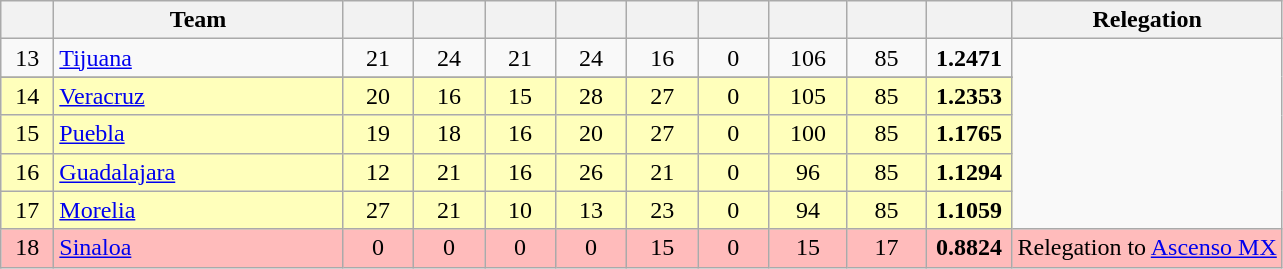<table class="wikitable sortable" style="text-align: center;">
<tr>
<th width=28><br></th>
<th width=185>Team</th>
<th width=40></th>
<th width=40></th>
<th width=40></th>
<th width=40></th>
<th width=40></th>
<th width=40></th>
<th width=45></th>
<th width=45></th>
<th width=50><br></th>
<th>Relegation</th>
</tr>
<tr>
<td>13</td>
<td align=left><a href='#'>Tijuana</a></td>
<td>21</td>
<td>24</td>
<td>21</td>
<td>24</td>
<td>16</td>
<td>0</td>
<td>106</td>
<td>85</td>
<td><strong>1.2471</strong></td>
</tr>
<tr>
</tr>
<tr style="text-align:center; background:#FFFFBB;">
<td>14</td>
<td align=left><a href='#'>Veracruz</a></td>
<td>20</td>
<td>16</td>
<td>15</td>
<td>28</td>
<td>27</td>
<td>0</td>
<td>105</td>
<td>85</td>
<td><strong>1.2353</strong></td>
</tr>
<tr style="text-align:center; background:#FFFFBB;">
<td>15</td>
<td align=left><a href='#'>Puebla</a></td>
<td>19</td>
<td>18</td>
<td>16</td>
<td>20</td>
<td>27</td>
<td>0</td>
<td>100</td>
<td>85</td>
<td><strong>1.1765</strong></td>
</tr>
<tr style="text-align:center; background:#FFFFBB;">
<td>16</td>
<td align=left><a href='#'>Guadalajara</a></td>
<td>12</td>
<td>21</td>
<td>16</td>
<td>26</td>
<td>21</td>
<td>0</td>
<td>96</td>
<td>85</td>
<td><strong>1.1294</strong></td>
</tr>
<tr style="text-align:center; background:#FFFFBB;">
<td>17</td>
<td align=left><a href='#'>Morelia</a></td>
<td>27</td>
<td>21</td>
<td>10</td>
<td>13</td>
<td>23</td>
<td>0</td>
<td>94</td>
<td>85</td>
<td><strong>1.1059</strong></td>
</tr>
<tr style="text-align:center; background:#FFBBBB;">
<td>18</td>
<td align=left><a href='#'>Sinaloa</a></td>
<td>0</td>
<td>0</td>
<td>0</td>
<td>0</td>
<td>15</td>
<td>0</td>
<td>15</td>
<td>17</td>
<td><strong>0.8824</strong></td>
<td>Relegation to <a href='#'>Ascenso MX</a></td>
</tr>
</table>
